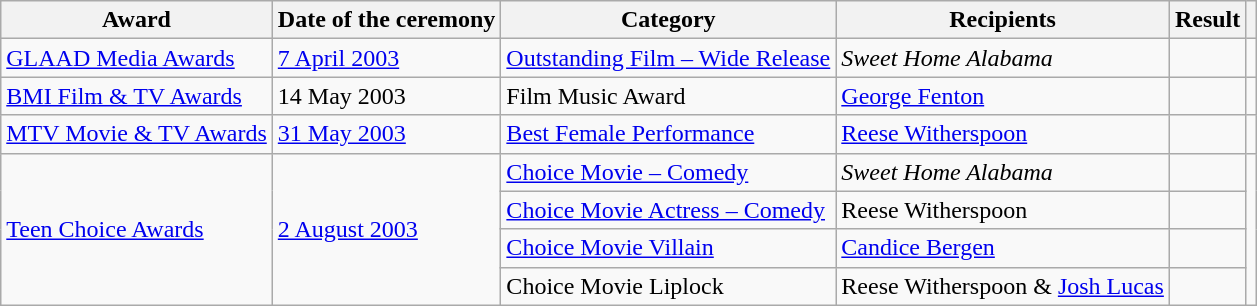<table class="wikitable plainrowheaders sortable">
<tr>
<th scope="col">Award</th>
<th scope="col">Date of the ceremony</th>
<th scope="col">Category</th>
<th scope="col">Recipients</th>
<th scope="col">Result</th>
<th class="unsortable" scope="col"></th>
</tr>
<tr>
<td><a href='#'>GLAAD Media Awards</a></td>
<td><a href='#'>7 April 2003</a></td>
<td><a href='#'>Outstanding Film – Wide Release</a></td>
<td><em>Sweet Home Alabama</em></td>
<td></td>
<td></td>
</tr>
<tr>
<td scope="row"><a href='#'>BMI Film & TV Awards</a></td>
<td>14 May 2003</td>
<td>Film Music Award</td>
<td><a href='#'>George Fenton</a></td>
<td></td>
<td></td>
</tr>
<tr>
<td scope="row"><a href='#'>MTV Movie & TV Awards</a></td>
<td><a href='#'>31 May 2003</a></td>
<td><a href='#'>Best Female Performance</a></td>
<td><a href='#'>Reese Witherspoon</a></td>
<td></td>
<td></td>
</tr>
<tr>
<td rowspan="4"><a href='#'>Teen Choice Awards</a></td>
<td rowspan="4"><a href='#'>2 August 2003</a></td>
<td><a href='#'>Choice Movie – Comedy</a></td>
<td><em>Sweet Home Alabama</em></td>
<td></td>
<td rowspan="4"></td>
</tr>
<tr>
<td><a href='#'>Choice Movie Actress – Comedy</a></td>
<td Reese Witherspoon>Reese Witherspoon</td>
<td></td>
</tr>
<tr>
<td><a href='#'>Choice Movie Villain</a></td>
<td><a href='#'>Candice Bergen</a></td>
<td></td>
</tr>
<tr>
<td>Choice Movie Liplock</td>
<td>Reese Witherspoon & <a href='#'>Josh Lucas</a></td>
<td></td>
</tr>
</table>
